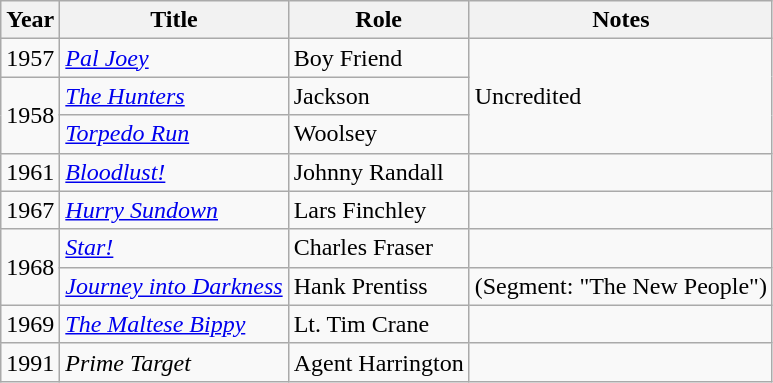<table class="wikitable sortable">
<tr>
<th>Year</th>
<th>Title</th>
<th>Role</th>
<th class="unsortable">Notes</th>
</tr>
<tr>
<td>1957</td>
<td><em><a href='#'>Pal Joey</a></em></td>
<td>Boy Friend</td>
<td rowspan=3>Uncredited</td>
</tr>
<tr>
<td rowspan=2>1958</td>
<td><em><a href='#'>The Hunters</a></em></td>
<td>Jackson</td>
</tr>
<tr>
<td><em><a href='#'>Torpedo Run</a></em></td>
<td>Woolsey</td>
</tr>
<tr>
<td>1961</td>
<td><em><a href='#'>Bloodlust!</a></em></td>
<td>Johnny Randall</td>
<td></td>
</tr>
<tr>
<td>1967</td>
<td><em><a href='#'>Hurry Sundown</a></em></td>
<td>Lars Finchley</td>
<td></td>
</tr>
<tr>
<td rowspan=2>1968</td>
<td><em><a href='#'>Star!</a></em></td>
<td>Charles Fraser</td>
<td></td>
</tr>
<tr>
<td><em><a href='#'>Journey into Darkness</a></em></td>
<td>Hank Prentiss</td>
<td>(Segment: "The New People")</td>
</tr>
<tr>
<td>1969</td>
<td><em><a href='#'>The Maltese Bippy</a></em></td>
<td>Lt. Tim Crane</td>
<td></td>
</tr>
<tr>
<td>1991</td>
<td><em>Prime Target</em></td>
<td>Agent Harrington</td>
<td></td>
</tr>
</table>
